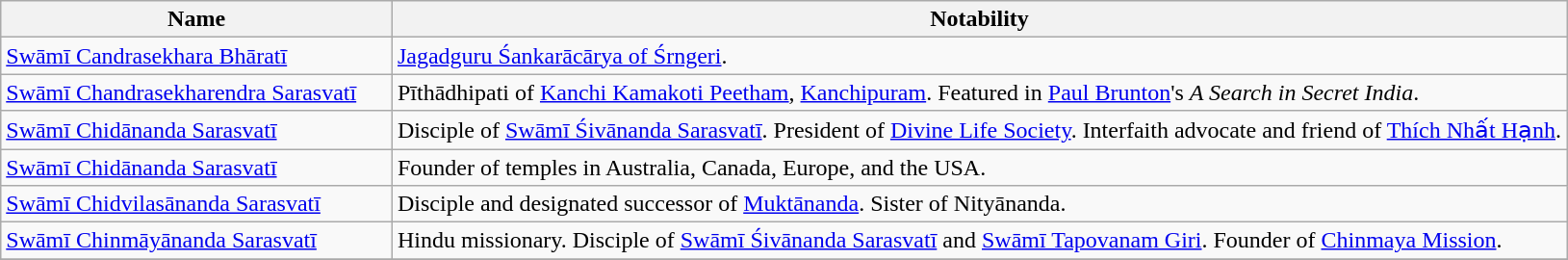<table class="wikitable">
<tr>
<th width=25%>Name</th>
<th>Notability</th>
</tr>
<tr>
<td><a href='#'>Swāmī Candrasekhara Bhāratī</a></td>
<td><a href='#'>Jagadguru Śankarācārya of Śrngeri</a>.</td>
</tr>
<tr>
<td><a href='#'>Swāmī Chandrasekharendra Sarasvatī</a></td>
<td>Pīthādhipati of <a href='#'>Kanchi Kamakoti Peetham</a>, <a href='#'>Kanchipuram</a>. Featured in <a href='#'>Paul Brunton</a>'s <em>A Search in Secret India</em>.</td>
</tr>
<tr>
<td><a href='#'>Swāmī Chidānanda Sarasvatī</a></td>
<td>Disciple of <a href='#'>Swāmī Śivānanda Sarasvatī</a>. President of <a href='#'>Divine Life Society</a>. Interfaith advocate and friend of <a href='#'>Thích Nhất Hạnh</a>.</td>
</tr>
<tr>
<td><a href='#'>Swāmī Chidānanda Sarasvatī</a></td>
<td>Founder of temples in Australia, Canada, Europe, and the USA.</td>
</tr>
<tr>
<td><a href='#'>Swāmī Chidvilasānanda Sarasvatī</a></td>
<td>Disciple and designated successor of <a href='#'>Muktānanda</a>. Sister of Nityānanda.</td>
</tr>
<tr>
<td><a href='#'>Swāmī Chinmāyānanda Sarasvatī</a></td>
<td>Hindu missionary. Disciple of <a href='#'>Swāmī Śivānanda Sarasvatī</a> and <a href='#'>Swāmī Tapovanam Giri</a>. Founder of <a href='#'>Chinmaya Mission</a>.</td>
</tr>
<tr>
</tr>
</table>
